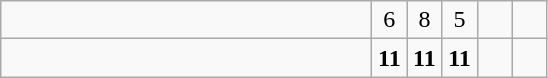<table class="wikitable">
<tr>
<td style="width:15em"></td>
<td align=center style="width:1em">6</td>
<td align=center style="width:1em">8</td>
<td align=center style="width:1em">5</td>
<td align=center style="width:1em"></td>
<td align=center style="width:1em"></td>
</tr>
<tr>
<td style="width:15em"></td>
<td align=center style="width:1em"><strong>11</strong></td>
<td align=center style="width:1em"><strong>11</strong></td>
<td align=center style="width:1em"><strong>11</strong></td>
<td align=center style="width:1em"></td>
<td align=center style="width:1em"></td>
</tr>
</table>
